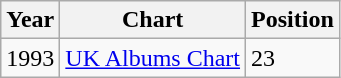<table class="wikitable">
<tr>
<th>Year</th>
<th>Chart</th>
<th>Position</th>
</tr>
<tr>
<td>1993</td>
<td><a href='#'>UK Albums Chart</a></td>
<td>23</td>
</tr>
</table>
